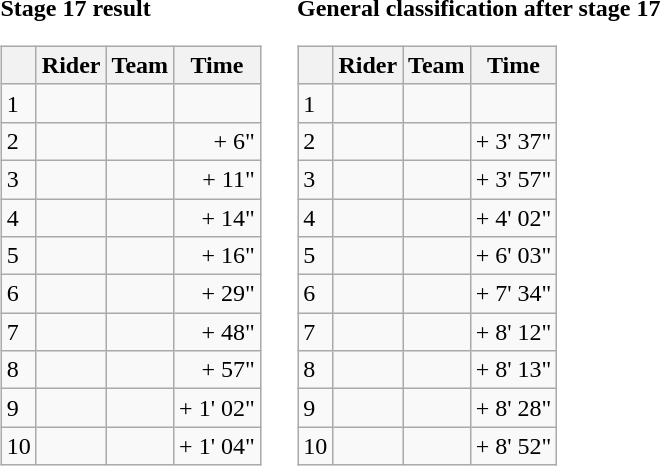<table>
<tr>
<td><strong>Stage 17 result</strong><br><table class="wikitable">
<tr>
<th></th>
<th>Rider</th>
<th>Team</th>
<th>Time</th>
</tr>
<tr>
<td>1</td>
<td></td>
<td></td>
<td align=right></td>
</tr>
<tr>
<td>2</td>
<td></td>
<td></td>
<td align=right>+ 6"</td>
</tr>
<tr>
<td>3</td>
<td></td>
<td></td>
<td align=right>+ 11"</td>
</tr>
<tr>
<td>4</td>
<td></td>
<td></td>
<td align=right>+ 14"</td>
</tr>
<tr>
<td>5</td>
<td></td>
<td></td>
<td align=right>+ 16"</td>
</tr>
<tr>
<td>6</td>
<td></td>
<td></td>
<td align=right>+ 29"</td>
</tr>
<tr>
<td>7</td>
<td></td>
<td></td>
<td align=right>+ 48"</td>
</tr>
<tr>
<td>8</td>
<td></td>
<td></td>
<td align=right>+ 57"</td>
</tr>
<tr>
<td>9</td>
<td></td>
<td></td>
<td align=right>+ 1' 02"</td>
</tr>
<tr>
<td>10</td>
<td></td>
<td></td>
<td align=right>+ 1' 04"</td>
</tr>
</table>
</td>
<td></td>
<td><strong>General classification after stage 17</strong><br><table class="wikitable">
<tr>
<th></th>
<th>Rider</th>
<th>Team</th>
<th>Time</th>
</tr>
<tr>
<td>1</td>
<td> </td>
<td></td>
<td align=right></td>
</tr>
<tr>
<td>2</td>
<td></td>
<td></td>
<td align=right>+ 3' 37"</td>
</tr>
<tr>
<td>3</td>
<td></td>
<td></td>
<td align=right>+ 3' 57"</td>
</tr>
<tr>
<td>4</td>
<td></td>
<td></td>
<td align=right>+ 4' 02"</td>
</tr>
<tr>
<td>5</td>
<td></td>
<td></td>
<td align=right>+ 6' 03"</td>
</tr>
<tr>
<td>6</td>
<td></td>
<td></td>
<td align=right>+ 7' 34"</td>
</tr>
<tr>
<td>7</td>
<td></td>
<td></td>
<td align=right>+ 8' 12"</td>
</tr>
<tr>
<td>8</td>
<td></td>
<td></td>
<td align=right>+ 8' 13"</td>
</tr>
<tr>
<td>9</td>
<td></td>
<td></td>
<td align=right>+ 8' 28"</td>
</tr>
<tr>
<td>10</td>
<td></td>
<td></td>
<td align=right>+ 8' 52"</td>
</tr>
</table>
</td>
</tr>
</table>
